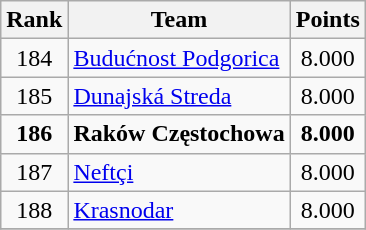<table class="wikitable" style="text-align: center;">
<tr>
<th>Rank</th>
<th>Team</th>
<th>Points</th>
</tr>
<tr>
<td>184</td>
<td align="left"> <a href='#'>Budućnost Podgorica</a></td>
<td>8.000</td>
</tr>
<tr>
<td>185</td>
<td align="left"> <a href='#'>Dunajská Streda</a></td>
<td>8.000</td>
</tr>
<tr>
<td><strong>186</strong></td>
<td align=left> <strong>Raków Częstochowa</strong></td>
<td><strong>8.000</strong></td>
</tr>
<tr>
<td>187</td>
<td align="left"> <a href='#'>Neftçi</a></td>
<td>8.000</td>
</tr>
<tr>
<td>188</td>
<td align="left"> <a href='#'>Krasnodar</a></td>
<td>8.000</td>
</tr>
<tr>
</tr>
</table>
